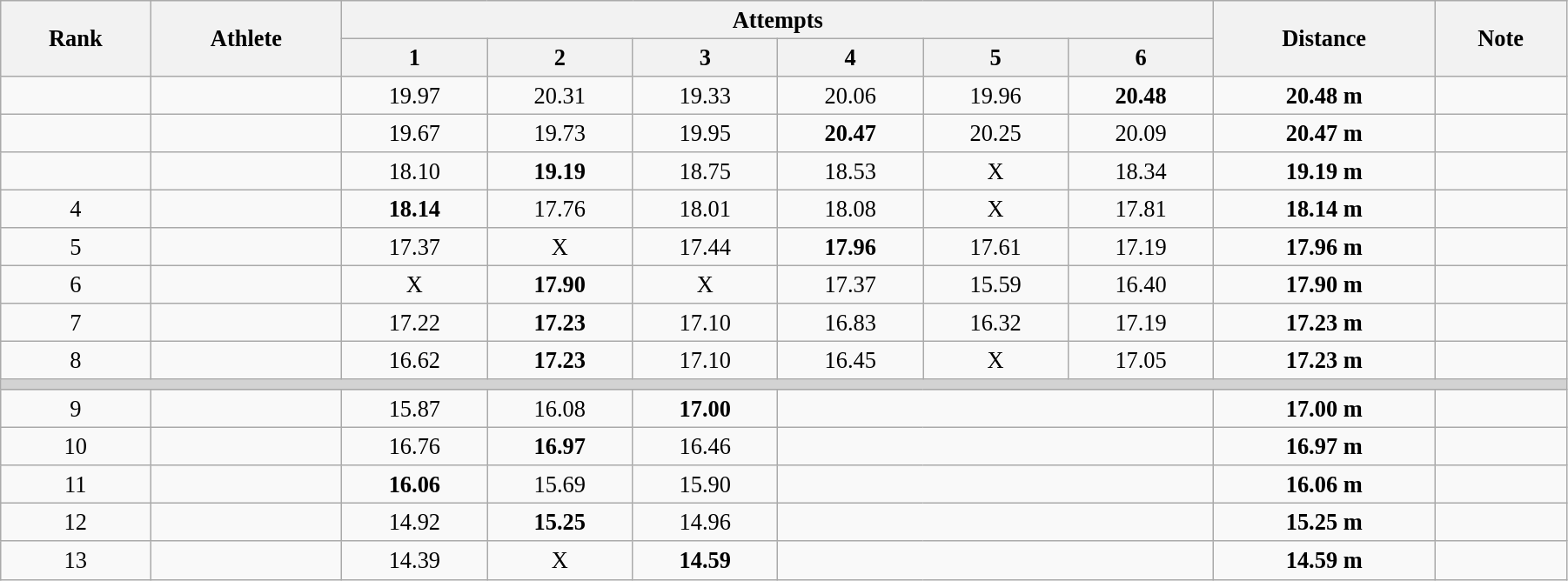<table class="wikitable" style=" text-align:center; font-size:110%;" width="95%">
<tr>
<th rowspan="2">Rank</th>
<th rowspan="2">Athlete</th>
<th colspan="6">Attempts</th>
<th rowspan="2">Distance</th>
<th rowspan="2">Note</th>
</tr>
<tr>
<th>1</th>
<th>2</th>
<th>3</th>
<th>4</th>
<th>5</th>
<th>6</th>
</tr>
<tr>
<td></td>
<td align=left></td>
<td>19.97</td>
<td>20.31</td>
<td>19.33</td>
<td>20.06</td>
<td>19.96</td>
<td><strong>20.48</strong></td>
<td><strong>20.48 m</strong></td>
<td></td>
</tr>
<tr>
<td></td>
<td align=left></td>
<td>19.67</td>
<td>19.73</td>
<td>19.95</td>
<td><strong>20.47</strong></td>
<td>20.25</td>
<td>20.09</td>
<td><strong>20.47 m</strong></td>
<td></td>
</tr>
<tr>
<td></td>
<td align=left></td>
<td>18.10</td>
<td><strong>19.19</strong></td>
<td>18.75</td>
<td>18.53</td>
<td>X</td>
<td>18.34</td>
<td><strong>19.19 m</strong></td>
<td></td>
</tr>
<tr>
<td>4</td>
<td align=left></td>
<td><strong>18.14</strong></td>
<td>17.76</td>
<td>18.01</td>
<td>18.08</td>
<td>X</td>
<td>17.81</td>
<td><strong>18.14 m</strong></td>
<td></td>
</tr>
<tr>
<td>5</td>
<td align=left></td>
<td>17.37</td>
<td>X</td>
<td>17.44</td>
<td><strong>17.96</strong></td>
<td>17.61</td>
<td>17.19</td>
<td><strong>17.96 m</strong></td>
<td></td>
</tr>
<tr>
<td>6</td>
<td align=left></td>
<td>X</td>
<td><strong>17.90</strong></td>
<td>X</td>
<td>17.37</td>
<td>15.59</td>
<td>16.40</td>
<td><strong>17.90 m</strong></td>
<td></td>
</tr>
<tr>
<td>7</td>
<td align=left></td>
<td>17.22</td>
<td><strong>17.23</strong></td>
<td>17.10</td>
<td>16.83</td>
<td>16.32</td>
<td>17.19</td>
<td><strong>17.23 m</strong></td>
<td></td>
</tr>
<tr>
<td>8</td>
<td align=left></td>
<td>16.62</td>
<td><strong>17.23</strong></td>
<td>17.10</td>
<td>16.45</td>
<td>X</td>
<td>17.05</td>
<td><strong>17.23 m</strong></td>
<td></td>
</tr>
<tr>
<td colspan=10 bgcolor=lightgray></td>
</tr>
<tr>
<td>9</td>
<td align=left></td>
<td>15.87</td>
<td>16.08</td>
<td><strong>17.00</strong></td>
<td colspan="3"></td>
<td><strong>17.00 m</strong></td>
<td></td>
</tr>
<tr>
<td>10</td>
<td align=left></td>
<td>16.76</td>
<td><strong>16.97</strong></td>
<td>16.46</td>
<td colspan=3></td>
<td><strong>16.97 m</strong></td>
<td></td>
</tr>
<tr>
<td>11</td>
<td align=left></td>
<td><strong>16.06</strong></td>
<td>15.69</td>
<td>15.90</td>
<td colspan=3></td>
<td><strong>16.06 m</strong></td>
<td></td>
</tr>
<tr>
<td>12</td>
<td align=left></td>
<td>14.92</td>
<td><strong>15.25</strong></td>
<td>14.96</td>
<td colspan=3></td>
<td><strong>15.25 m</strong></td>
<td></td>
</tr>
<tr>
<td>13</td>
<td align=left></td>
<td>14.39</td>
<td>X</td>
<td><strong>14.59</strong></td>
<td colspan="3"></td>
<td><strong>14.59 m</strong></td>
<td></td>
</tr>
</table>
